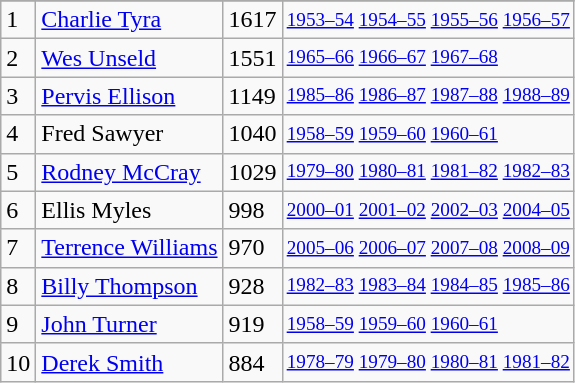<table class="wikitable">
<tr>
</tr>
<tr>
<td>1</td>
<td><a href='#'>Charlie Tyra</a></td>
<td>1617</td>
<td style="font-size:80%;"><a href='#'>1953–54</a> <a href='#'>1954–55</a> <a href='#'>1955–56</a> <a href='#'>1956–57</a></td>
</tr>
<tr>
<td>2</td>
<td><a href='#'>Wes Unseld</a></td>
<td>1551</td>
<td style="font-size:80%;"><a href='#'>1965–66</a> <a href='#'>1966–67</a> <a href='#'>1967–68</a></td>
</tr>
<tr>
<td>3</td>
<td><a href='#'>Pervis Ellison</a></td>
<td>1149</td>
<td style="font-size:80%;"><a href='#'>1985–86</a> <a href='#'>1986–87</a> <a href='#'>1987–88</a> <a href='#'>1988–89</a></td>
</tr>
<tr>
<td>4</td>
<td>Fred Sawyer</td>
<td>1040</td>
<td style="font-size:80%;"><a href='#'>1958–59</a> <a href='#'>1959–60</a> <a href='#'>1960–61</a></td>
</tr>
<tr>
<td>5</td>
<td><a href='#'>Rodney McCray</a></td>
<td>1029</td>
<td style="font-size:80%;"><a href='#'>1979–80</a> <a href='#'>1980–81</a> <a href='#'>1981–82</a> <a href='#'>1982–83</a></td>
</tr>
<tr>
<td>6</td>
<td>Ellis Myles</td>
<td>998</td>
<td style="font-size:80%;"><a href='#'>2000–01</a> <a href='#'>2001–02</a> <a href='#'>2002–03</a> <a href='#'>2004–05</a></td>
</tr>
<tr>
<td>7</td>
<td><a href='#'>Terrence Williams</a></td>
<td>970</td>
<td style="font-size:80%;"><a href='#'>2005–06</a> <a href='#'>2006–07</a> <a href='#'>2007–08</a> <a href='#'>2008–09</a></td>
</tr>
<tr>
<td>8</td>
<td><a href='#'>Billy Thompson</a></td>
<td>928</td>
<td style="font-size:80%;"><a href='#'>1982–83</a> <a href='#'>1983–84</a> <a href='#'>1984–85</a> <a href='#'>1985–86</a></td>
</tr>
<tr>
<td>9</td>
<td><a href='#'>John Turner</a></td>
<td>919</td>
<td style="font-size:80%;"><a href='#'>1958–59</a> <a href='#'>1959–60</a> <a href='#'>1960–61</a></td>
</tr>
<tr>
<td>10</td>
<td><a href='#'>Derek Smith</a></td>
<td>884</td>
<td style="font-size:80%;"><a href='#'>1978–79</a> <a href='#'>1979–80</a> <a href='#'>1980–81</a> <a href='#'>1981–82</a></td>
</tr>
</table>
